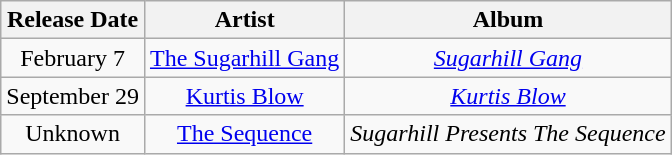<table class="wikitable" style="text-align:center;">
<tr>
<th scope="col">Release Date</th>
<th scope="col">Artist</th>
<th scope="col">Album</th>
</tr>
<tr>
<td>February 7</td>
<td><a href='#'>The Sugarhill Gang</a></td>
<td><em><a href='#'>Sugarhill Gang</a></em></td>
</tr>
<tr>
<td>September 29</td>
<td><a href='#'>Kurtis Blow</a></td>
<td><em><a href='#'>Kurtis Blow</a></em></td>
</tr>
<tr>
<td>Unknown</td>
<td><a href='#'>The Sequence</a></td>
<td><em>Sugarhill Presents The Sequence</em></td>
</tr>
</table>
